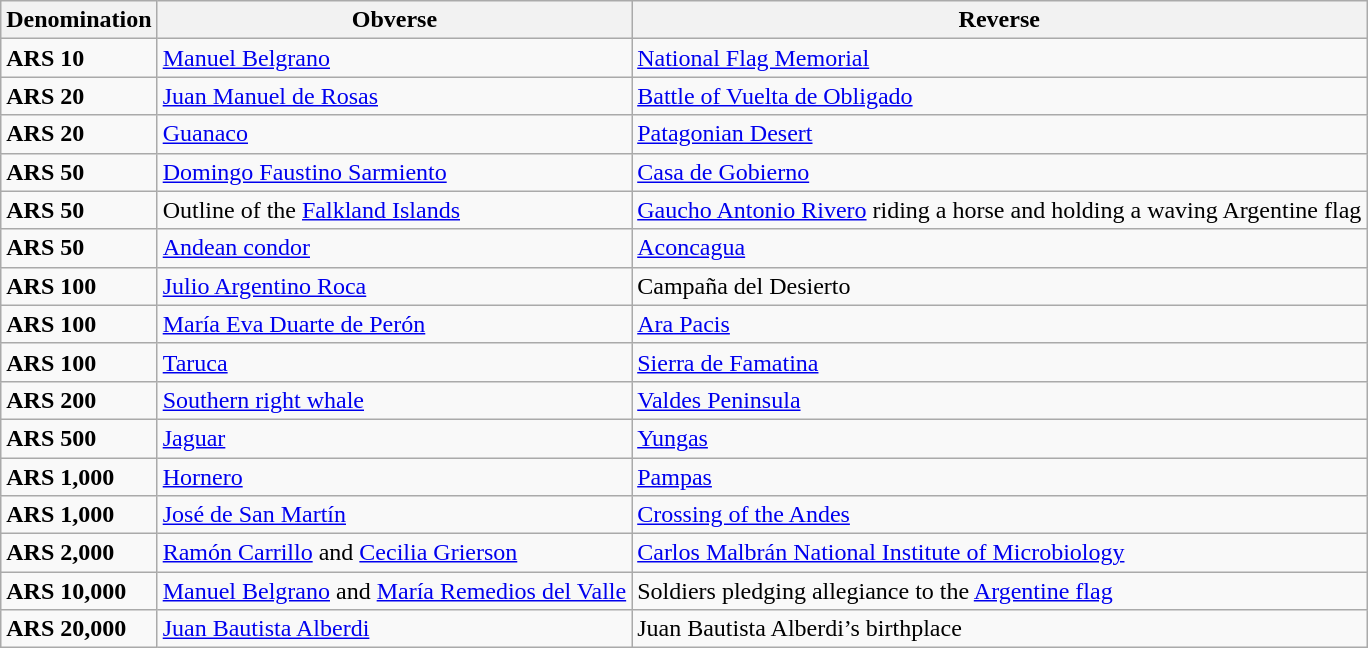<table class="wikitable">
<tr ">
<th>Denomination</th>
<th>Obverse</th>
<th>Reverse</th>
</tr>
<tr>
<td><strong>ARS 10</strong></td>
<td><a href='#'>Manuel Belgrano</a></td>
<td><a href='#'>National Flag Memorial</a></td>
</tr>
<tr>
<td><strong>ARS 20</strong></td>
<td><a href='#'>Juan Manuel de Rosas</a></td>
<td><a href='#'>Battle of Vuelta de Obligado</a></td>
</tr>
<tr>
<td><strong>ARS 20</strong></td>
<td><a href='#'>Guanaco</a></td>
<td><a href='#'>Patagonian Desert</a></td>
</tr>
<tr>
<td><strong>ARS 50</strong></td>
<td><a href='#'>Domingo Faustino Sarmiento</a></td>
<td><a href='#'>Casa de Gobierno</a></td>
</tr>
<tr>
<td><strong>ARS 50</strong></td>
<td>Outline of the <a href='#'>Falkland Islands</a></td>
<td><a href='#'>Gaucho Antonio Rivero</a> riding a horse and holding a waving Argentine flag</td>
</tr>
<tr>
<td><strong>ARS 50</strong></td>
<td><a href='#'>Andean condor</a></td>
<td><a href='#'>Aconcagua</a></td>
</tr>
<tr>
<td><strong>ARS 100</strong></td>
<td><a href='#'>Julio Argentino Roca</a></td>
<td>Campaña del Desierto</td>
</tr>
<tr>
<td><strong>ARS 100</strong></td>
<td><a href='#'>María Eva Duarte de Perón</a></td>
<td><a href='#'>Ara Pacis</a></td>
</tr>
<tr>
<td><strong>ARS 100</strong></td>
<td><a href='#'>Taruca</a></td>
<td><a href='#'>Sierra de Famatina</a></td>
</tr>
<tr>
<td><strong>ARS 200</strong></td>
<td><a href='#'>Southern right whale</a></td>
<td><a href='#'>Valdes Peninsula</a></td>
</tr>
<tr>
<td><strong>ARS 500</strong></td>
<td><a href='#'>Jaguar</a></td>
<td><a href='#'>Yungas</a></td>
</tr>
<tr>
<td><strong>ARS 1,000</strong></td>
<td><a href='#'>Hornero</a></td>
<td><a href='#'>Pampas</a></td>
</tr>
<tr>
<td><strong>ARS 1,000</strong></td>
<td><a href='#'>José de San Martín</a></td>
<td><a href='#'>Crossing of the Andes</a></td>
</tr>
<tr>
<td><strong>ARS 2,000</strong></td>
<td><a href='#'>Ramón Carrillo</a> and <a href='#'>Cecilia Grierson</a></td>
<td><a href='#'>Carlos Malbrán National Institute of Microbiology</a></td>
</tr>
<tr>
<td><strong>ARS 10,000</strong></td>
<td><a href='#'>Manuel Belgrano</a> and <a href='#'>María Remedios del Valle</a></td>
<td>Soldiers pledging allegiance to the <a href='#'>Argentine flag</a></td>
</tr>
<tr>
<td><strong>ARS 20,000</strong></td>
<td><a href='#'>Juan Bautista Alberdi</a></td>
<td>Juan Bautista Alberdi’s birthplace</td>
</tr>
</table>
